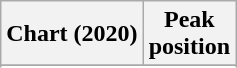<table class="wikitable plainrowheaders" style="text-align:center">
<tr>
<th scope="col">Chart (2020)</th>
<th scope="col">Peak<br>position</th>
</tr>
<tr>
</tr>
<tr>
</tr>
</table>
